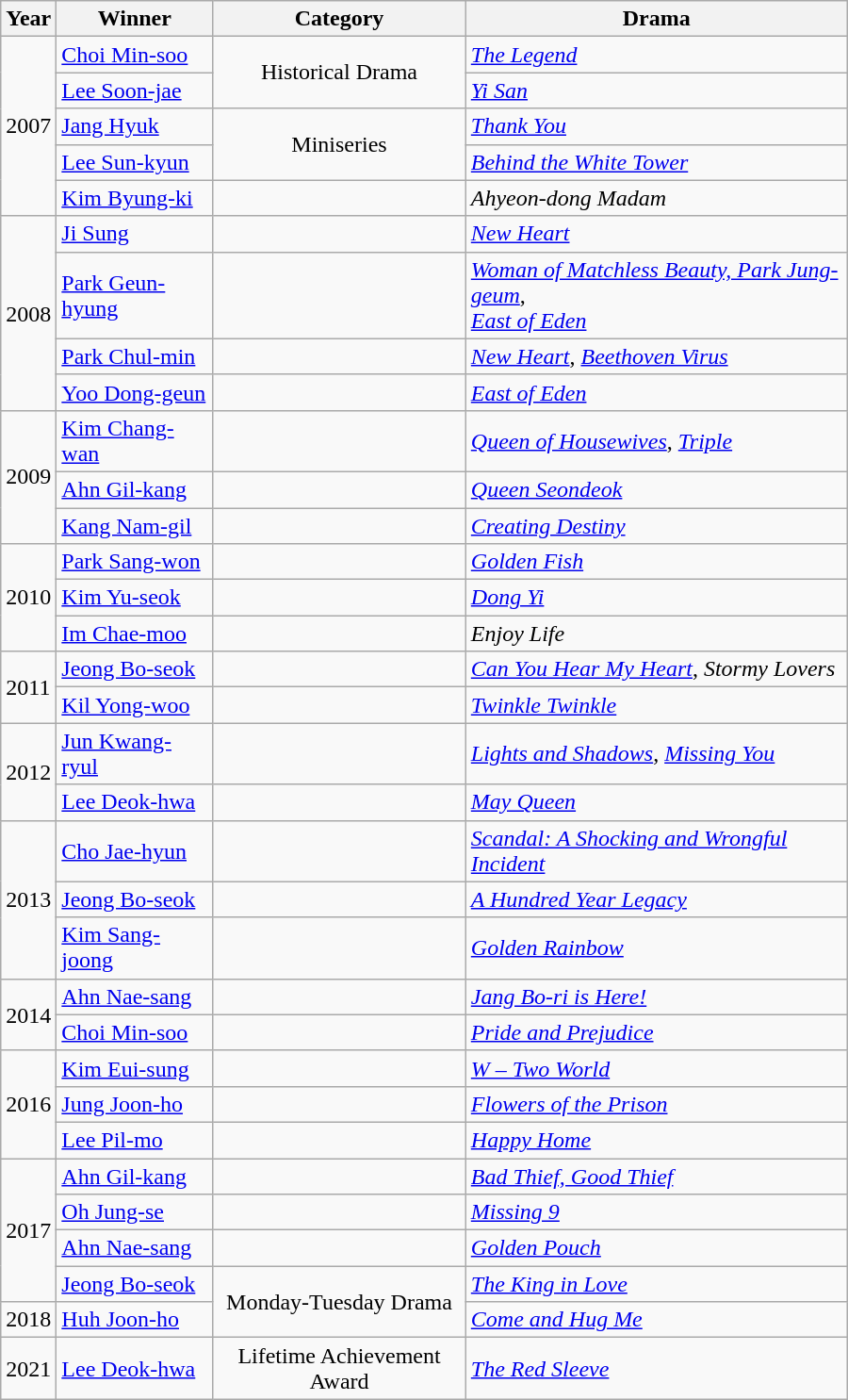<table class="wikitable" style="width:600px">
<tr>
<th width=10>Year</th>
<th>Winner</th>
<th>Category</th>
<th>Drama</th>
</tr>
<tr>
<td rowspan=5>2007</td>
<td><a href='#'>Choi Min-soo</a></td>
<td rowspan=2 style="text-align:center;">Historical Drama</td>
<td><em><a href='#'>The Legend</a></em></td>
</tr>
<tr>
<td><a href='#'>Lee Soon-jae</a></td>
<td><em><a href='#'>Yi San</a></em></td>
</tr>
<tr>
<td><a href='#'>Jang Hyuk</a></td>
<td rowspan=2 style="text-align:center;">Miniseries</td>
<td><em><a href='#'>Thank You</a></em></td>
</tr>
<tr>
<td><a href='#'>Lee Sun-kyun</a></td>
<td><em><a href='#'>Behind the White Tower</a></em></td>
</tr>
<tr>
<td><a href='#'>Kim Byung-ki</a></td>
<td></td>
<td><em>Ahyeon-dong Madam</em></td>
</tr>
<tr>
<td rowspan=4>2008</td>
<td><a href='#'>Ji Sung</a></td>
<td></td>
<td><em><a href='#'>New Heart</a></em></td>
</tr>
<tr>
<td><a href='#'>Park Geun-hyung</a></td>
<td></td>
<td><em><a href='#'>Woman of Matchless Beauty, Park Jung-geum</a></em>, <br> <em><a href='#'>East of Eden</a></em></td>
</tr>
<tr>
<td><a href='#'>Park Chul-min</a></td>
<td></td>
<td><em><a href='#'>New Heart</a></em>, <em><a href='#'>Beethoven Virus</a></em></td>
</tr>
<tr>
<td><a href='#'>Yoo Dong-geun</a></td>
<td></td>
<td><em><a href='#'>East of Eden</a></em></td>
</tr>
<tr>
<td rowspan=3>2009</td>
<td><a href='#'>Kim Chang-wan</a></td>
<td></td>
<td><em><a href='#'>Queen of Housewives</a></em>, <em><a href='#'>Triple</a></em></td>
</tr>
<tr>
<td><a href='#'>Ahn Gil-kang</a></td>
<td></td>
<td><em><a href='#'>Queen Seondeok</a></em></td>
</tr>
<tr>
<td><a href='#'>Kang Nam-gil</a></td>
<td></td>
<td><em><a href='#'>Creating Destiny</a></em></td>
</tr>
<tr>
<td rowspan=3>2010</td>
<td><a href='#'>Park Sang-won</a></td>
<td></td>
<td><em><a href='#'>Golden Fish</a></em></td>
</tr>
<tr>
<td><a href='#'>Kim Yu-seok</a></td>
<td></td>
<td><em><a href='#'>Dong Yi</a></em></td>
</tr>
<tr>
<td><a href='#'>Im Chae-moo</a></td>
<td></td>
<td><em>Enjoy Life</em></td>
</tr>
<tr>
<td rowspan=2>2011</td>
<td><a href='#'>Jeong Bo-seok</a></td>
<td></td>
<td><em><a href='#'>Can You Hear My Heart</a></em>, <em>Stormy Lovers</em></td>
</tr>
<tr>
<td><a href='#'>Kil Yong-woo</a></td>
<td></td>
<td><em><a href='#'>Twinkle Twinkle</a></em></td>
</tr>
<tr>
<td rowspan=2>2012</td>
<td><a href='#'>Jun Kwang-ryul</a></td>
<td></td>
<td><em><a href='#'>Lights and Shadows</a></em>, <em><a href='#'>Missing You</a></em></td>
</tr>
<tr>
<td><a href='#'>Lee Deok-hwa</a></td>
<td></td>
<td><em><a href='#'>May Queen</a></em></td>
</tr>
<tr>
<td rowspan=3>2013</td>
<td><a href='#'>Cho Jae-hyun</a></td>
<td></td>
<td><em><a href='#'>Scandal: A Shocking and Wrongful Incident</a></em></td>
</tr>
<tr>
<td><a href='#'>Jeong Bo-seok</a></td>
<td></td>
<td><em><a href='#'>A Hundred Year Legacy</a></em></td>
</tr>
<tr>
<td><a href='#'>Kim Sang-joong</a></td>
<td></td>
<td><em><a href='#'>Golden Rainbow</a></em></td>
</tr>
<tr>
<td rowspan=2>2014</td>
<td><a href='#'>Ahn Nae-sang</a></td>
<td></td>
<td><em><a href='#'>Jang Bo-ri is Here!</a></em></td>
</tr>
<tr>
<td><a href='#'>Choi Min-soo</a></td>
<td></td>
<td><em><a href='#'>Pride and Prejudice</a></em></td>
</tr>
<tr>
<td rowspan=3>2016</td>
<td><a href='#'>Kim Eui-sung</a></td>
<td></td>
<td><em><a href='#'>W – Two World</a></em></td>
</tr>
<tr>
<td><a href='#'>Jung Joon-ho</a></td>
<td></td>
<td><em><a href='#'>Flowers of the Prison</a></em></td>
</tr>
<tr>
<td><a href='#'>Lee Pil-mo</a></td>
<td></td>
<td><em><a href='#'>Happy Home</a></em></td>
</tr>
<tr>
<td rowspan=4>2017</td>
<td><a href='#'>Ahn Gil-kang</a></td>
<td></td>
<td><em><a href='#'>Bad Thief, Good Thief</a></em></td>
</tr>
<tr>
<td><a href='#'>Oh Jung-se</a></td>
<td></td>
<td><em><a href='#'>Missing 9</a></em></td>
</tr>
<tr>
<td><a href='#'>Ahn Nae-sang</a></td>
<td></td>
<td><em><a href='#'>Golden Pouch</a></em></td>
</tr>
<tr>
<td><a href='#'>Jeong Bo-seok</a></td>
<td rowspan=2 style="text-align:center;">Monday-Tuesday Drama</td>
<td><em><a href='#'>The King in Love</a></em></td>
</tr>
<tr>
<td>2018</td>
<td><a href='#'>Huh Joon-ho</a></td>
<td><em><a href='#'>Come and Hug Me</a></em></td>
</tr>
<tr>
<td>2021</td>
<td><a href='#'>Lee Deok-hwa</a></td>
<td style="text-align:center;">Lifetime Achievement Award</td>
<td><em><a href='#'>The Red Sleeve</a></em></td>
</tr>
</table>
